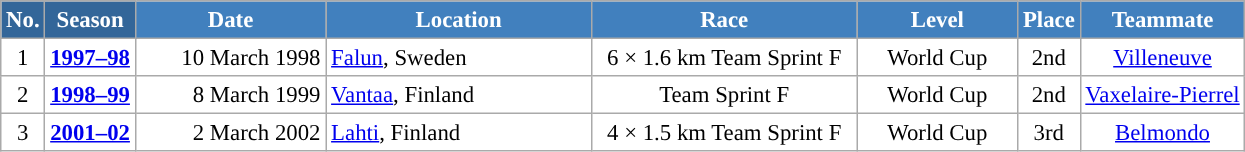<table class="wikitable sortable" style="font-size:95%; text-align:center; border:grey solid 1px; border-collapse:collapse; background:#ffffff;">
<tr style="background:#efefef;">
<th style="background-color:#369; color:white;">No.</th>
<th style="background-color:#369; color:white;">Season</th>
<th style="background-color:#4180be; color:white; width:120px;">Date</th>
<th style="background-color:#4180be; color:white; width:170px;">Location</th>
<th style="background-color:#4180be; color:white; width:170px;">Race</th>
<th style="background-color:#4180be; color:white; width:100px;">Level</th>
<th style="background-color:#4180be; color:white;">Place</th>
<th style="background-color:#4180be; color:white;">Teammate</th>
</tr>
<tr>
<td align=center>1</td>
<td rowspan=1 align=center><strong><a href='#'>1997–98</a></strong></td>
<td align=right>10 March 1998</td>
<td align=left> <a href='#'>Falun</a>, Sweden</td>
<td>6 × 1.6 km Team Sprint F</td>
<td>World Cup</td>
<td>2nd</td>
<td><a href='#'>Villeneuve</a></td>
</tr>
<tr>
<td align=center>2</td>
<td rowspan=1 align=center><strong><a href='#'>1998–99</a></strong></td>
<td align=right>8 March 1999</td>
<td align=left> <a href='#'>Vantaa</a>, Finland</td>
<td>Team Sprint F</td>
<td>World Cup</td>
<td>2nd</td>
<td><a href='#'>Vaxelaire-Pierrel</a></td>
</tr>
<tr>
<td align=center>3</td>
<td rowspan=1 align=center><strong><a href='#'>2001–02</a></strong></td>
<td align=right>2 March 2002</td>
<td align=left> <a href='#'>Lahti</a>, Finland</td>
<td>4 × 1.5 km Team Sprint F</td>
<td>World Cup</td>
<td>3rd</td>
<td><a href='#'>Belmondo</a></td>
</tr>
</table>
